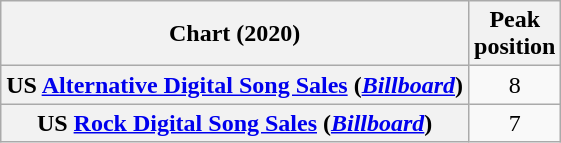<table class="wikitable plainrowheaders" style="text-align:center">
<tr>
<th>Chart (2020)</th>
<th>Peak<br>position</th>
</tr>
<tr>
<th scope="row">US <a href='#'>Alternative Digital Song Sales</a> (<em><a href='#'>Billboard</a></em>)</th>
<td>8</td>
</tr>
<tr>
<th scope="row">US <a href='#'>Rock Digital Song Sales</a> (<em><a href='#'>Billboard</a></em>)</th>
<td>7</td>
</tr>
</table>
